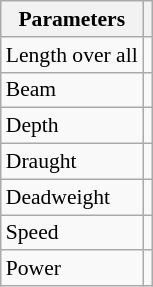<table class="wikitable" style="font-size:90%;">
<tr>
<th>Parameters</th>
<th></th>
</tr>
<tr>
<td>Length over all</td>
<td></td>
</tr>
<tr>
<td>Beam</td>
<td></td>
</tr>
<tr>
<td>Depth</td>
<td></td>
</tr>
<tr>
<td>Draught</td>
<td></td>
</tr>
<tr>
<td>Deadweight</td>
<td></td>
</tr>
<tr>
<td>Speed</td>
<td></td>
</tr>
<tr>
<td>Power</td>
<td></td>
</tr>
</table>
